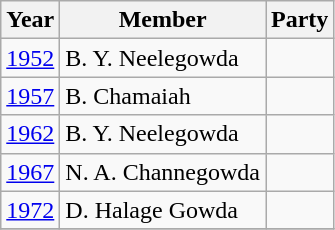<table class="wikitable sortable">
<tr>
<th>Year</th>
<th>Member</th>
<th colspan="2">Party</th>
</tr>
<tr>
<td><a href='#'>1952</a></td>
<td>B. Y. Neelegowda</td>
<td></td>
</tr>
<tr>
<td><a href='#'>1957</a></td>
<td>B. Chamaiah</td>
<td></td>
</tr>
<tr>
<td><a href='#'>1962</a></td>
<td>B. Y. Neelegowda</td>
<td></td>
</tr>
<tr>
<td><a href='#'>1967</a></td>
<td>N. A. Channegowda</td>
<td></td>
</tr>
<tr>
<td><a href='#'>1972</a></td>
<td>D. Halage Gowda</td>
<td></td>
</tr>
<tr>
</tr>
</table>
